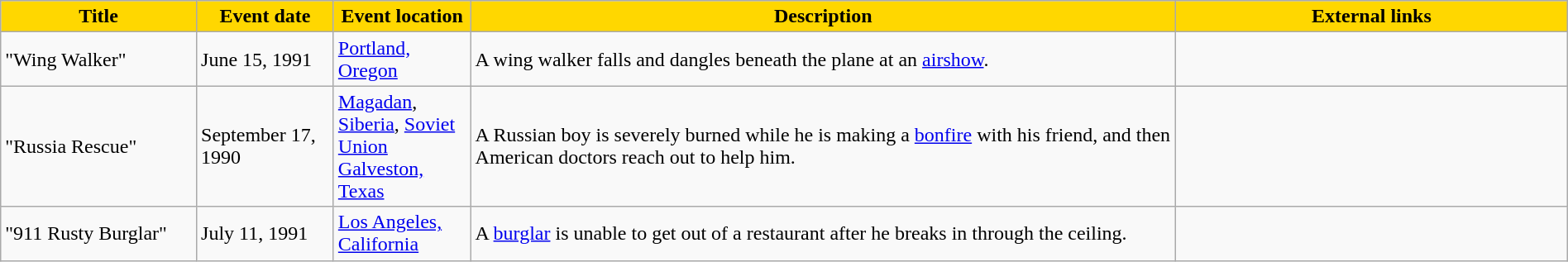<table class="wikitable" style="width: 100%;">
<tr>
<th style="background: #FFD700; color: #000000; width: 10%;">Title</th>
<th style="background: #FFD700; color: #000000; width: 7%;">Event date</th>
<th style="background: #FFD700; color: #000000; width: 7%;">Event location</th>
<th style="background: #FFD700; color: #000000; width: 36%;">Description</th>
<th style="background: #FFD700; color: #000000; width: 20%;">External links</th>
</tr>
<tr>
<td>"Wing Walker"</td>
<td>June 15, 1991</td>
<td><a href='#'>Portland, Oregon</a></td>
<td>A wing walker falls and dangles beneath the plane at an <a href='#'>airshow</a>.</td>
<td></td>
</tr>
<tr>
<td>"Russia Rescue"</td>
<td>September 17, 1990</td>
<td><a href='#'>Magadan</a>, <a href='#'>Siberia</a>, <a href='#'>Soviet Union</a><br><a href='#'>Galveston, Texas</a></td>
<td>A Russian boy is severely burned while he is making a <a href='#'>bonfire</a> with his friend, and then American doctors reach out to help him.</td>
<td></td>
</tr>
<tr>
<td>"911 Rusty Burglar"</td>
<td>July 11, 1991</td>
<td><a href='#'>Los Angeles, California</a></td>
<td>A <a href='#'>burglar</a> is unable to get out of a restaurant after he breaks in through the ceiling.</td>
<td></td>
</tr>
</table>
